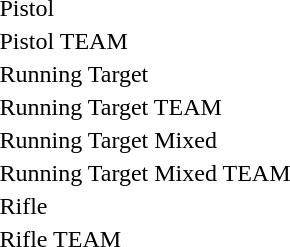<table>
<tr>
<td>Pistol</td>
<td></td>
<td></td>
<td></td>
</tr>
<tr>
<td>Pistol TEAM</td>
<td></td>
<td></td>
<td></td>
</tr>
<tr>
<td>Running Target</td>
<td></td>
<td></td>
<td></td>
</tr>
<tr>
<td>Running Target TEAM</td>
<td></td>
<td></td>
<td></td>
</tr>
<tr>
<td>Running Target Mixed</td>
<td></td>
<td></td>
<td></td>
</tr>
<tr>
<td>Running Target Mixed TEAM</td>
<td></td>
<td></td>
<td></td>
</tr>
<tr>
<td>Rifle</td>
<td></td>
<td></td>
<td></td>
</tr>
<tr>
<td>Rifle TEAM</td>
<td></td>
<td></td>
<td></td>
</tr>
</table>
